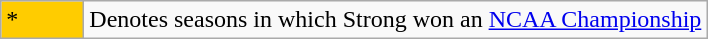<table class="wikitable">
<tr>
<td style="background:#ffcc00; width:3em;">*</td>
<td>Denotes seasons in which Strong won an <a href='#'>NCAA Championship</a></td>
</tr>
</table>
